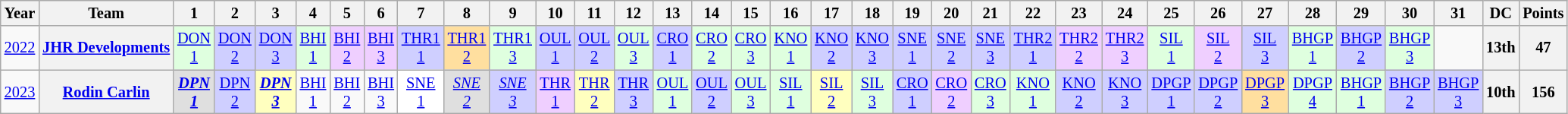<table class="wikitable" style="text-align:center; font-size:85%">
<tr>
<th>Year</th>
<th>Team</th>
<th>1</th>
<th>2</th>
<th>3</th>
<th>4</th>
<th>5</th>
<th>6</th>
<th>7</th>
<th>8</th>
<th>9</th>
<th>10</th>
<th>11</th>
<th>12</th>
<th>13</th>
<th>14</th>
<th>15</th>
<th>16</th>
<th>17</th>
<th>18</th>
<th>19</th>
<th>20</th>
<th>21</th>
<th>22</th>
<th>23</th>
<th>24</th>
<th>25</th>
<th>26</th>
<th>27</th>
<th>28</th>
<th>29</th>
<th>30</th>
<th>31</th>
<th>DC</th>
<th>Points</th>
</tr>
<tr>
<td><a href='#'>2022</a></td>
<th nowrap><a href='#'>JHR Developments</a></th>
<td style="background:#DFFFDF;"><a href='#'>DON<br>1</a><br></td>
<td style="background:#CFCFFF;"><a href='#'>DON<br>2</a><br></td>
<td style="background:#CFCFFF;"><a href='#'>DON<br>3</a><br></td>
<td style="background:#DFFFDF;"><a href='#'>BHI<br>1</a><br></td>
<td style="background:#EFCFFF;"><a href='#'>BHI<br>2</a><br></td>
<td style="background:#EFCFFF;"><a href='#'>BHI<br>3</a><br></td>
<td style="background:#CFCFFF;"><a href='#'>THR1<br>1</a><br></td>
<td style="background:#FFDF9F;"><a href='#'>THR1<br>2</a><br></td>
<td style="background:#DFFFDF;"><a href='#'>THR1<br>3</a><br></td>
<td style="background:#CFCFFF;"><a href='#'>OUL<br>1</a><br></td>
<td style="background:#CFCFFF;"><a href='#'>OUL<br>2</a><br></td>
<td style="background:#DFFFDF;"><a href='#'>OUL<br>3</a><br></td>
<td style="background:#CFCFFF;"><a href='#'>CRO<br>1</a><br></td>
<td style="background:#DFFFDF;"><a href='#'>CRO<br>2</a><br></td>
<td style="background:#DFFFDF;"><a href='#'>CRO<br>3</a><br></td>
<td style="background:#DFFFDF;"><a href='#'>KNO<br>1</a><br></td>
<td style="background:#CFCFFF;"><a href='#'>KNO<br>2</a><br></td>
<td style="background:#CFCFFF;"><a href='#'>KNO<br>3</a><br></td>
<td style="background:#CFCFFF;"><a href='#'>SNE<br>1</a><br></td>
<td style="background:#CFCFFF;"><a href='#'>SNE<br>2</a><br></td>
<td style="background:#CFCFFF;"><a href='#'>SNE<br>3</a><br></td>
<td style="background:#CFCFFF;"><a href='#'>THR2<br>1</a><br></td>
<td style="background:#EFCFFF;"><a href='#'>THR2<br>2</a><br></td>
<td style="background:#EFCFFF;"><a href='#'>THR2<br>3</a><br></td>
<td style="background:#DFFFDF;"><a href='#'>SIL<br>1</a><br></td>
<td style="background:#EFCFFF;"><a href='#'>SIL<br>2</a><br></td>
<td style="background:#CFCFFF;"><a href='#'>SIL<br>3</a><br></td>
<td style="background:#DFFFDF;"><a href='#'>BHGP<br>1</a><br></td>
<td style="background:#CFCFFF;"><a href='#'>BHGP<br>2</a><br></td>
<td style="background:#DFFFDF;"><a href='#'>BHGP<br>3</a><br></td>
<td></td>
<th>13th</th>
<th>47</th>
</tr>
<tr>
<td><a href='#'>2023</a></td>
<th nowrap><a href='#'>Rodin Carlin</a></th>
<td style="background:#DFDFDF;"><strong><em><a href='#'>DPN<br>1</a></em></strong><br></td>
<td style="background:#CFCFFF;"><a href='#'>DPN<br>2</a><br></td>
<td style="background:#FFFFBF;"><strong><em><a href='#'>DPN<br>3</a></em></strong><br></td>
<td style="background:#;"><a href='#'>BHI<br>1</a><br></td>
<td style="background:#;"><a href='#'>BHI<br>2</a><br></td>
<td style="background:#;"><a href='#'>BHI<br>3</a><br></td>
<td style="background:#FFFFFF;"><a href='#'>SNE<br>1</a><br></td>
<td style="background:#DFDFDF;"><em><a href='#'>SNE<br>2</a></em><br></td>
<td style="background:#CFCFFF;"><em><a href='#'>SNE<br>3</a></em><br></td>
<td style="background:#EFCFFF;"><a href='#'>THR<br>1</a><br></td>
<td style="background:#FFFFBF;"><a href='#'>THR<br>2</a><br></td>
<td style="background:#CFCFFF;"><a href='#'>THR<br>3</a><br></td>
<td style="background:#DFFFDF;"><a href='#'>OUL<br>1</a><br></td>
<td style="background:#CFCFFF;"><a href='#'>OUL<br>2</a><br></td>
<td style="background:#DFFFDF;"><a href='#'>OUL<br>3</a><br></td>
<td style="background:#DFFFDF;"><a href='#'>SIL<br>1</a><br></td>
<td style="background:#FFFFBF;"><a href='#'>SIL<br>2</a><br></td>
<td style="background:#DFFFDF;"><a href='#'>SIL<br>3</a><br></td>
<td style="background:#CFCFFF;"><a href='#'>CRO<br>1</a><br></td>
<td style="background:#EFCFFF;"><a href='#'>CRO<br>2</a><br></td>
<td style="background:#DFFFDF;"><a href='#'>CRO<br>3</a><br></td>
<td style="background:#DFFFDF;"><a href='#'>KNO<br>1</a><br></td>
<td style="background:#CFCFFF;"><a href='#'>KNO<br>2</a><br></td>
<td style="background:#CFCFFF;"><a href='#'>KNO<br>3</a><br></td>
<td style="background:#CFCFFF;"><a href='#'>DPGP<br>1</a><br></td>
<td style="background:#CFCFFF;"><a href='#'>DPGP<br>2</a><br></td>
<td style="background:#FFDF9F;"><a href='#'>DPGP<br>3</a><br></td>
<td style="background:#DFFFDF;"><a href='#'>DPGP<br>4</a><br></td>
<td style="background:#DFFFDF;"><a href='#'>BHGP<br>1</a><br></td>
<td style="background:#CFCFFF;"><a href='#'>BHGP<br>2</a><br></td>
<td style="background:#CFCFFF;"><a href='#'>BHGP<br>3</a><br></td>
<th>10th</th>
<th>156</th>
</tr>
</table>
